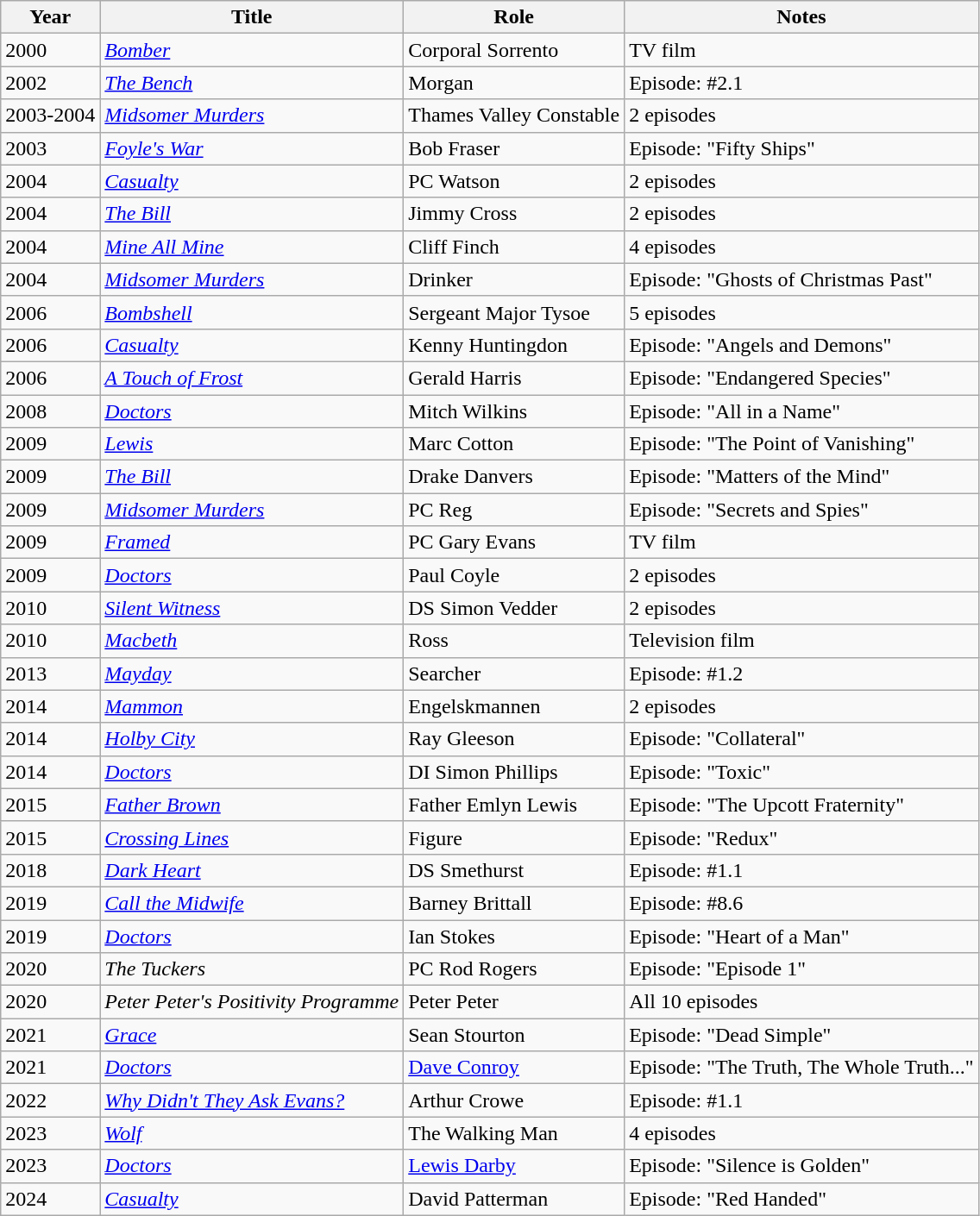<table class="wikitable">
<tr>
<th>Year</th>
<th>Title</th>
<th>Role</th>
<th>Notes</th>
</tr>
<tr>
<td>2000</td>
<td><em><a href='#'>Bomber</a></em></td>
<td>Corporal Sorrento</td>
<td>TV film</td>
</tr>
<tr>
<td>2002</td>
<td><em><a href='#'>The Bench</a></em></td>
<td>Morgan</td>
<td>Episode: #2.1</td>
</tr>
<tr>
<td>2003-2004</td>
<td><em><a href='#'>Midsomer Murders</a></em></td>
<td>Thames Valley Constable</td>
<td>2 episodes</td>
</tr>
<tr>
<td>2003</td>
<td><em><a href='#'>Foyle's War</a></em></td>
<td>Bob Fraser</td>
<td>Episode: "Fifty Ships"</td>
</tr>
<tr>
<td>2004</td>
<td><em><a href='#'>Casualty</a></em></td>
<td>PC Watson</td>
<td>2 episodes</td>
</tr>
<tr>
<td>2004</td>
<td><em><a href='#'>The Bill</a></em></td>
<td>Jimmy Cross</td>
<td>2 episodes</td>
</tr>
<tr>
<td>2004</td>
<td><em><a href='#'>Mine All Mine</a></em></td>
<td>Cliff Finch</td>
<td>4 episodes</td>
</tr>
<tr>
<td>2004</td>
<td><em><a href='#'>Midsomer Murders</a></em></td>
<td>Drinker</td>
<td>Episode: "Ghosts of Christmas Past"</td>
</tr>
<tr>
<td>2006</td>
<td><em><a href='#'>Bombshell</a></em></td>
<td>Sergeant Major Tysoe</td>
<td>5 episodes</td>
</tr>
<tr>
<td>2006</td>
<td><em><a href='#'>Casualty</a></em></td>
<td>Kenny Huntingdon</td>
<td>Episode: "Angels and Demons"</td>
</tr>
<tr>
<td>2006</td>
<td><em><a href='#'>A Touch of Frost</a></em></td>
<td>Gerald Harris</td>
<td>Episode: "Endangered Species"</td>
</tr>
<tr>
<td>2008</td>
<td><em><a href='#'>Doctors</a></em></td>
<td>Mitch Wilkins</td>
<td>Episode: "All in a Name"</td>
</tr>
<tr>
<td>2009</td>
<td><em><a href='#'>Lewis</a></em></td>
<td>Marc Cotton</td>
<td>Episode: "The Point of Vanishing"</td>
</tr>
<tr>
<td>2009</td>
<td><em><a href='#'>The Bill</a></em></td>
<td>Drake Danvers</td>
<td>Episode: "Matters of the Mind"</td>
</tr>
<tr>
<td>2009</td>
<td><em><a href='#'>Midsomer Murders</a></em></td>
<td>PC Reg</td>
<td>Episode: "Secrets and Spies"</td>
</tr>
<tr>
<td>2009</td>
<td><em><a href='#'>Framed</a></em></td>
<td>PC Gary Evans</td>
<td>TV film</td>
</tr>
<tr>
<td>2009</td>
<td><em><a href='#'>Doctors</a></em></td>
<td>Paul Coyle</td>
<td>2 episodes</td>
</tr>
<tr>
<td>2010</td>
<td><em><a href='#'>Silent Witness</a></em></td>
<td>DS Simon Vedder</td>
<td>2 episodes</td>
</tr>
<tr>
<td>2010</td>
<td><em><a href='#'>Macbeth</a></em></td>
<td>Ross</td>
<td>Television film</td>
</tr>
<tr>
<td>2013</td>
<td><em><a href='#'>Mayday</a></em></td>
<td>Searcher</td>
<td>Episode: #1.2</td>
</tr>
<tr>
<td>2014</td>
<td><em><a href='#'>Mammon</a></em></td>
<td>Engelskmannen</td>
<td>2 episodes</td>
</tr>
<tr>
<td>2014</td>
<td><em><a href='#'>Holby City</a></em></td>
<td>Ray Gleeson</td>
<td>Episode: "Collateral"</td>
</tr>
<tr>
<td>2014</td>
<td><em><a href='#'>Doctors</a></em></td>
<td>DI Simon Phillips</td>
<td>Episode: "Toxic"</td>
</tr>
<tr>
<td>2015</td>
<td><em><a href='#'>Father Brown</a></em></td>
<td>Father Emlyn Lewis</td>
<td>Episode: "The Upcott Fraternity"</td>
</tr>
<tr>
<td>2015</td>
<td><em><a href='#'>Crossing Lines</a></em></td>
<td>Figure</td>
<td>Episode: "Redux"</td>
</tr>
<tr>
<td>2018</td>
<td><em><a href='#'>Dark Heart</a></em></td>
<td>DS Smethurst</td>
<td>Episode: #1.1</td>
</tr>
<tr>
<td>2019</td>
<td><em><a href='#'>Call the Midwife</a></em></td>
<td>Barney Brittall</td>
<td>Episode: #8.6</td>
</tr>
<tr>
<td>2019</td>
<td><em><a href='#'>Doctors</a></em></td>
<td>Ian Stokes</td>
<td>Episode: "Heart of a Man"</td>
</tr>
<tr>
<td>2020</td>
<td><em>The Tuckers</em></td>
<td>PC Rod Rogers</td>
<td>Episode: "Episode 1"</td>
</tr>
<tr>
<td>2020</td>
<td><em>Peter Peter's Positivity Programme</em></td>
<td>Peter Peter</td>
<td>All 10 episodes</td>
</tr>
<tr>
<td>2021</td>
<td><a href='#'><em>Grace</em></a></td>
<td>Sean Stourton</td>
<td>Episode: "Dead Simple"</td>
</tr>
<tr>
<td>2021</td>
<td><em><a href='#'>Doctors</a></em></td>
<td><a href='#'>Dave Conroy</a></td>
<td>Episode: "The Truth, The Whole Truth..."</td>
</tr>
<tr>
<td>2022</td>
<td><em><a href='#'>Why Didn't They Ask Evans?</a></em></td>
<td>Arthur Crowe</td>
<td>Episode: #1.1</td>
</tr>
<tr>
<td>2023</td>
<td><em><a href='#'>Wolf</a></em></td>
<td>The Walking Man</td>
<td>4 episodes</td>
</tr>
<tr>
<td>2023</td>
<td><em><a href='#'>Doctors</a></em></td>
<td><a href='#'>Lewis Darby</a></td>
<td>Episode: "Silence is Golden"</td>
</tr>
<tr>
<td>2024</td>
<td><em><a href='#'>Casualty</a></em></td>
<td>David Patterman</td>
<td>Episode: "Red Handed"</td>
</tr>
</table>
